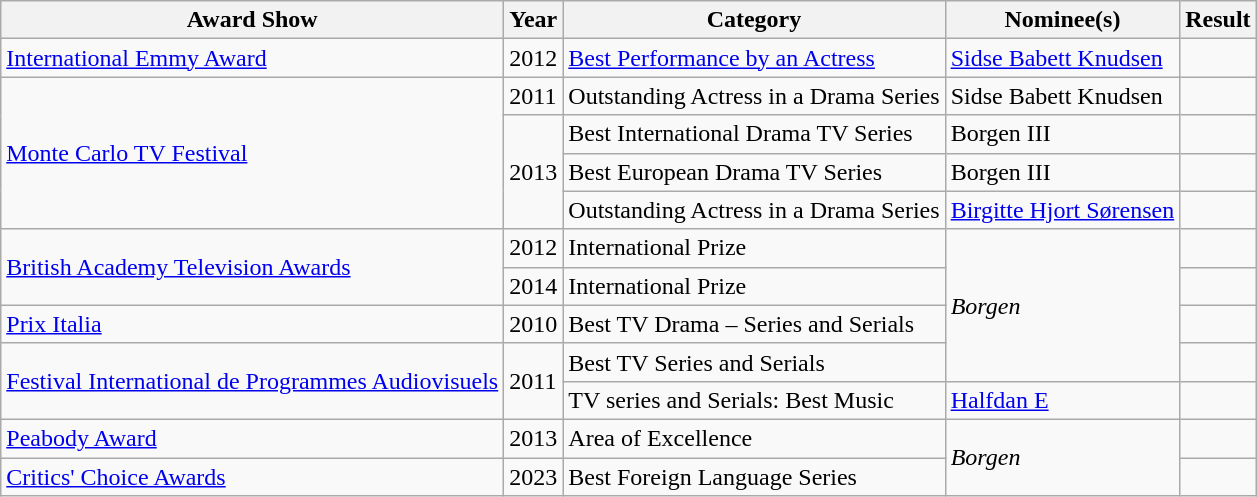<table class="wikitable">
<tr>
<th>Award Show</th>
<th>Year</th>
<th>Category</th>
<th>Nominee(s)</th>
<th>Result</th>
</tr>
<tr>
<td><a href='#'>International Emmy Award</a></td>
<td>2012</td>
<td><a href='#'>Best Performance by an Actress</a></td>
<td><a href='#'>Sidse Babett Knudsen</a></td>
<td></td>
</tr>
<tr>
<td rowspan=4><a href='#'>Monte Carlo TV Festival</a></td>
<td>2011</td>
<td>Outstanding Actress in a Drama Series</td>
<td>Sidse Babett Knudsen</td>
<td></td>
</tr>
<tr>
<td rowspan=3>2013</td>
<td>Best International Drama TV Series</td>
<td>Borgen III</td>
<td></td>
</tr>
<tr>
<td>Best European Drama TV Series</td>
<td>Borgen III</td>
<td></td>
</tr>
<tr>
<td>Outstanding Actress in a Drama Series</td>
<td><a href='#'>Birgitte Hjort Sørensen</a></td>
<td></td>
</tr>
<tr>
<td rowspan=2><a href='#'>British Academy Television Awards</a></td>
<td>2012</td>
<td>International Prize</td>
<td rowspan="4"><em>Borgen</em></td>
<td></td>
</tr>
<tr>
<td>2014</td>
<td>International Prize</td>
<td></td>
</tr>
<tr>
<td><a href='#'>Prix Italia</a></td>
<td>2010</td>
<td>Best TV Drama – Series and Serials</td>
<td></td>
</tr>
<tr>
<td rowspan=2><a href='#'>Festival International de Programmes Audiovisuels</a></td>
<td rowspan=2>2011</td>
<td>Best TV Series and Serials</td>
<td></td>
</tr>
<tr>
<td>TV series and Serials: Best Music</td>
<td><a href='#'>Halfdan E</a></td>
<td></td>
</tr>
<tr>
<td><a href='#'>Peabody Award</a></td>
<td>2013</td>
<td>Area of Excellence</td>
<td rowspan="2"><em>Borgen</em></td>
<td></td>
</tr>
<tr>
<td><a href='#'>Critics' Choice Awards</a></td>
<td>2023</td>
<td>Best Foreign Language Series</td>
<td></td>
</tr>
</table>
